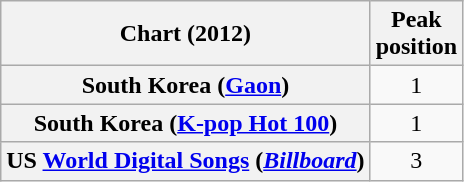<table class="wikitable plainrowheaders">
<tr>
<th>Chart (2012)</th>
<th>Peak<br>position</th>
</tr>
<tr>
<th scope="row">South Korea (<a href='#'>Gaon</a>)</th>
<td style="text-align:center;">1</td>
</tr>
<tr>
<th scope="row">South Korea (<a href='#'>K-pop Hot 100</a>)</th>
<td style="text-align:center;">1</td>
</tr>
<tr>
<th scope="row">US <a href='#'>World Digital Songs</a> (<em><a href='#'>Billboard</a></em>)</th>
<td style="text-align:center;">3</td>
</tr>
</table>
